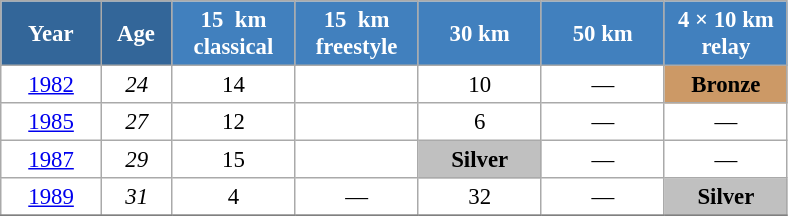<table class="wikitable" style="font-size:95%; text-align:center; border:grey solid 1px; border-collapse:collapse; background:#ffffff;">
<tr>
<th style="background-color:#369; color:white; width:60px;"> Year </th>
<th style="background-color:#369; color:white; width:40px;"> Age </th>
<th style="background-color:#4180be; color:white; width:75px;"> 15  km <br> classical </th>
<th style="background-color:#4180be; color:white; width:75px;"> 15  km <br> freestyle </th>
<th style="background-color:#4180be; color:white; width:75px;"> 30 km </th>
<th style="background-color:#4180be; color:white; width:75px;"> 50 km </th>
<th style="background-color:#4180be; color:white; width:75px;"> 4 × 10 km <br> relay </th>
</tr>
<tr>
<td><a href='#'>1982</a></td>
<td><em>24</em></td>
<td>14</td>
<td></td>
<td>10</td>
<td>—</td>
<td bgcolor="cc9966"><strong>Bronze</strong></td>
</tr>
<tr>
<td><a href='#'>1985</a></td>
<td><em>27</em></td>
<td>12</td>
<td></td>
<td>6</td>
<td>—</td>
<td>—</td>
</tr>
<tr>
<td><a href='#'>1987</a></td>
<td><em>29</em></td>
<td>15</td>
<td></td>
<td style="background:silver;"><strong>Silver</strong></td>
<td>—</td>
<td>—</td>
</tr>
<tr>
<td><a href='#'>1989</a></td>
<td><em>31</em></td>
<td>4</td>
<td>—</td>
<td>32</td>
<td>—</td>
<td style="background:silver;"><strong>Silver</strong></td>
</tr>
<tr>
</tr>
</table>
